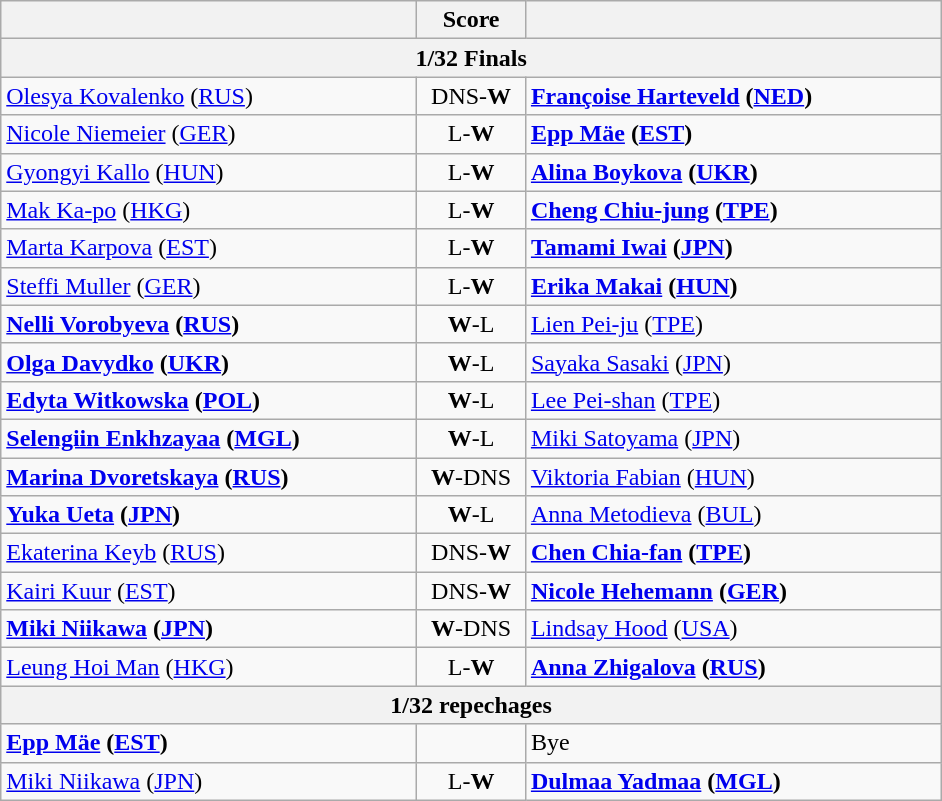<table class="wikitable" style="text-align: left; ">
<tr>
<th align="right" width="270"></th>
<th width="65">Score</th>
<th align="left" width="270"></th>
</tr>
<tr>
<th colspan=3>1/32 Finals</th>
</tr>
<tr>
<td> <a href='#'>Olesya Kovalenko</a> (<a href='#'>RUS</a>)</td>
<td align="center">DNS-<strong>W</strong></td>
<td><strong> <a href='#'>Françoise Harteveld</a> (<a href='#'>NED</a>)</strong></td>
</tr>
<tr>
<td> <a href='#'>Nicole Niemeier</a> (<a href='#'>GER</a>)</td>
<td align="center">L-<strong>W</strong></td>
<td><strong> <a href='#'>Epp Mäe</a> (<a href='#'>EST</a>)</strong></td>
</tr>
<tr>
<td> <a href='#'>Gyongyi Kallo</a> (<a href='#'>HUN</a>)</td>
<td align="center">L-<strong>W</strong></td>
<td><strong> <a href='#'>Alina Boykova</a> (<a href='#'>UKR</a>)</strong></td>
</tr>
<tr>
<td> <a href='#'>Mak Ka-po</a> (<a href='#'>HKG</a>)</td>
<td align="center">L-<strong>W</strong></td>
<td><strong> <a href='#'>Cheng Chiu-jung</a> (<a href='#'>TPE</a>)</strong></td>
</tr>
<tr>
<td> <a href='#'>Marta Karpova</a> (<a href='#'>EST</a>)</td>
<td align="center">L-<strong>W</strong></td>
<td><strong> <a href='#'>Tamami Iwai</a> (<a href='#'>JPN</a>)</strong></td>
</tr>
<tr>
<td> <a href='#'>Steffi Muller</a> (<a href='#'>GER</a>)</td>
<td align="center">L-<strong>W</strong></td>
<td><strong> <a href='#'>Erika Makai</a> (<a href='#'>HUN</a>)</strong></td>
</tr>
<tr>
<td><strong> <a href='#'>Nelli Vorobyeva</a> (<a href='#'>RUS</a>)</strong></td>
<td align="center"><strong>W</strong>-L</td>
<td> <a href='#'>Lien Pei-ju</a> (<a href='#'>TPE</a>)</td>
</tr>
<tr>
<td><strong> <a href='#'>Olga Davydko</a> (<a href='#'>UKR</a>)</strong></td>
<td align="center"><strong>W</strong>-L</td>
<td> <a href='#'>Sayaka Sasaki</a> (<a href='#'>JPN</a>)</td>
</tr>
<tr>
<td><strong> <a href='#'>Edyta Witkowska</a> (<a href='#'>POL</a>)</strong></td>
<td align="center"><strong>W</strong>-L</td>
<td> <a href='#'>Lee Pei-shan</a> (<a href='#'>TPE</a>)</td>
</tr>
<tr>
<td><strong> <a href='#'>Selengiin Enkhzayaa</a> (<a href='#'>MGL</a>)</strong></td>
<td align="center"><strong>W</strong>-L</td>
<td> <a href='#'>Miki Satoyama</a> (<a href='#'>JPN</a>)</td>
</tr>
<tr>
<td><strong> <a href='#'>Marina Dvoretskaya</a> (<a href='#'>RUS</a>)</strong></td>
<td align="center"><strong>W</strong>-DNS</td>
<td> <a href='#'>Viktoria Fabian</a> (<a href='#'>HUN</a>)</td>
</tr>
<tr>
<td><strong> <a href='#'>Yuka Ueta</a> (<a href='#'>JPN</a>)</strong></td>
<td align="center"><strong>W</strong>-L</td>
<td> <a href='#'>Anna Metodieva</a> (<a href='#'>BUL</a>)</td>
</tr>
<tr>
<td> <a href='#'>Ekaterina Keyb</a> (<a href='#'>RUS</a>)</td>
<td align="center">DNS-<strong>W</strong></td>
<td><strong> <a href='#'>Chen Chia-fan</a> (<a href='#'>TPE</a>)</strong></td>
</tr>
<tr>
<td> <a href='#'>Kairi Kuur</a> (<a href='#'>EST</a>)</td>
<td align="center">DNS-<strong>W</strong></td>
<td><strong> <a href='#'>Nicole Hehemann</a> (<a href='#'>GER</a>)</strong></td>
</tr>
<tr>
<td><strong> <a href='#'>Miki Niikawa</a> (<a href='#'>JPN</a>)</strong></td>
<td align="center"><strong>W</strong>-DNS</td>
<td> <a href='#'>Lindsay Hood</a> (<a href='#'>USA</a>)</td>
</tr>
<tr>
<td> <a href='#'>Leung Hoi Man</a> (<a href='#'>HKG</a>)</td>
<td align="center">L-<strong>W</strong></td>
<td><strong> <a href='#'>Anna Zhigalova</a> (<a href='#'>RUS</a>)</strong></td>
</tr>
<tr>
<th colspan=3>1/32 repechages</th>
</tr>
<tr>
<td><strong> <a href='#'>Epp Mäe</a> (<a href='#'>EST</a>)</strong></td>
<td align="center"></td>
<td>Bye</td>
</tr>
<tr>
<td> <a href='#'>Miki Niikawa</a> (<a href='#'>JPN</a>)</td>
<td align="center">L-<strong>W</strong></td>
<td><strong> <a href='#'>Dulmaa Yadmaa</a> (<a href='#'>MGL</a>)</strong></td>
</tr>
</table>
